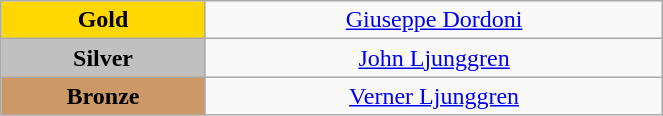<table class="wikitable" style="text-align:center; " width="35%">
<tr>
<td bgcolor="gold"><strong>Gold</strong></td>
<td><a href='#'>Giuseppe Dordoni</a><br>  <small><em></em></small></td>
</tr>
<tr>
<td bgcolor="silver"><strong>Silver</strong></td>
<td><a href='#'>John Ljunggren</a><br>  <small><em></em></small></td>
</tr>
<tr>
<td bgcolor="CC9966"><strong>Bronze</strong></td>
<td><a href='#'>Verner Ljunggren</a><br>  <small><em></em></small></td>
</tr>
</table>
